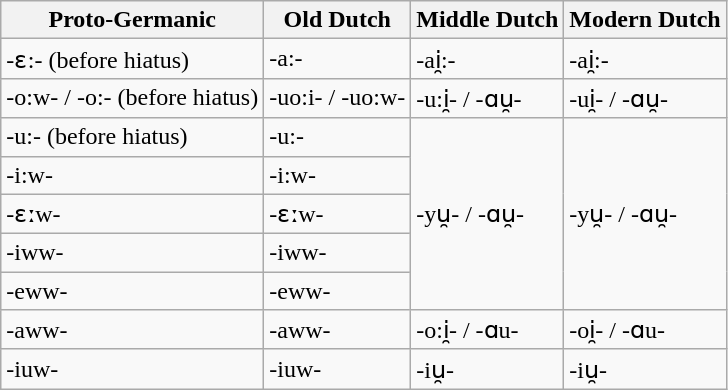<table class="wikitable">
<tr>
<th>Proto-Germanic</th>
<th>Old Dutch</th>
<th>Middle Dutch</th>
<th>Modern Dutch</th>
</tr>
<tr>
<td>-ɛ:- (before hiatus)</td>
<td>-a:-</td>
<td>-ai̯:-</td>
<td>-ai̯:-</td>
</tr>
<tr>
<td>-o:w- / -o:- (before hiatus)</td>
<td>-uo:i- / -uo:w-</td>
<td>-u:i̯- / -ɑu̯-</td>
<td>-ui̯- / -ɑu̯-</td>
</tr>
<tr>
<td>-u:- (before hiatus)</td>
<td>-u:-</td>
<td rowspan="5">-yu̯- / -ɑu̯-</td>
<td rowspan="5">-yu̯- / -ɑu̯-</td>
</tr>
<tr>
<td>-i:w-</td>
<td>-i:w-</td>
</tr>
<tr>
<td>-ɛːw-</td>
<td>-ɛːw-</td>
</tr>
<tr>
<td>-iww-</td>
<td>-iww-</td>
</tr>
<tr>
<td>-eww-</td>
<td>-eww-</td>
</tr>
<tr>
<td>-aww-</td>
<td>-aww-</td>
<td>-o:i̯- / -ɑu-</td>
<td>-oi̯- / -ɑu-</td>
</tr>
<tr>
<td>-iuw-</td>
<td>-iuw-</td>
<td>-iu̯-</td>
<td>-iu̯-</td>
</tr>
</table>
